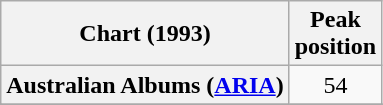<table class="wikitable sortable plainrowheaders" style="text-align:center">
<tr>
<th scope="col">Chart (1993)</th>
<th scope="col">Peak<br>position</th>
</tr>
<tr>
<th scope="row">Australian Albums (<a href='#'>ARIA</a>)</th>
<td>54</td>
</tr>
<tr>
</tr>
<tr>
</tr>
</table>
